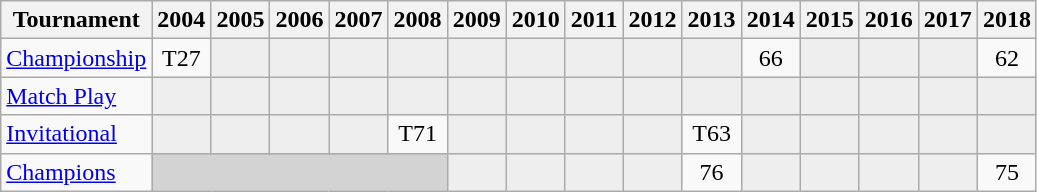<table class="wikitable" style="text-align:center;">
<tr>
<th>Tournament</th>
<th>2004</th>
<th>2005</th>
<th>2006</th>
<th>2007</th>
<th>2008</th>
<th>2009</th>
<th>2010</th>
<th>2011</th>
<th>2012</th>
<th>2013</th>
<th>2014</th>
<th>2015</th>
<th>2016</th>
<th>2017</th>
<th>2018</th>
</tr>
<tr>
<td align="left"><a href='#'>Championship</a></td>
<td>T27</td>
<td style="background:#eeeeee;"></td>
<td style="background:#eeeeee;"></td>
<td style="background:#eeeeee;"></td>
<td style="background:#eeeeee;"></td>
<td style="background:#eeeeee;"></td>
<td style="background:#eeeeee;"></td>
<td style="background:#eeeeee;"></td>
<td style="background:#eeeeee;"></td>
<td style="background:#eeeeee;"></td>
<td>66</td>
<td style="background:#eeeeee;"></td>
<td style="background:#eeeeee;"></td>
<td style="background:#eeeeee;"></td>
<td>62</td>
</tr>
<tr>
<td align="left"><a href='#'>Match Play</a></td>
<td style="background:#eeeeee;"></td>
<td style="background:#eeeeee;"></td>
<td style="background:#eeeeee;"></td>
<td style="background:#eeeeee;"></td>
<td style="background:#eeeeee;"></td>
<td style="background:#eeeeee;"></td>
<td style="background:#eeeeee;"></td>
<td style="background:#eeeeee;"></td>
<td style="background:#eeeeee;"></td>
<td style="background:#eeeeee;"></td>
<td style="background:#eeeeee;"></td>
<td style="background:#eeeeee;"></td>
<td style="background:#eeeeee;"></td>
<td style="background:#eeeeee;"></td>
<td style="background:#eeeeee;"></td>
</tr>
<tr>
<td align="left"><a href='#'>Invitational</a></td>
<td style="background:#eeeeee;"></td>
<td style="background:#eeeeee;"></td>
<td style="background:#eeeeee;"></td>
<td style="background:#eeeeee;"></td>
<td>T71</td>
<td style="background:#eeeeee;"></td>
<td style="background:#eeeeee;"></td>
<td style="background:#eeeeee;"></td>
<td style="background:#eeeeee;"></td>
<td>T63</td>
<td style="background:#eeeeee;"></td>
<td style="background:#eeeeee;"></td>
<td style="background:#eeeeee;"></td>
<td style="background:#eeeeee;"></td>
<td style="background:#eeeeee;"></td>
</tr>
<tr>
<td align="left"><a href='#'>Champions</a></td>
<td colspan=5 style="background:#D3D3D3;"></td>
<td style="background:#eeeeee;"></td>
<td style="background:#eeeeee;"></td>
<td style="background:#eeeeee;"></td>
<td style="background:#eeeeee;"></td>
<td>76</td>
<td style="background:#eeeeee;"></td>
<td style="background:#eeeeee;"></td>
<td style="background:#eeeeee;"></td>
<td style="background:#eeeeee;"></td>
<td>75</td>
</tr>
</table>
